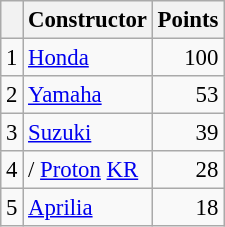<table class="wikitable" style="font-size: 95%;">
<tr>
<th></th>
<th>Constructor</th>
<th>Points</th>
</tr>
<tr>
<td align=center>1</td>
<td> <a href='#'>Honda</a></td>
<td align=right>100</td>
</tr>
<tr>
<td align=center>2</td>
<td> <a href='#'>Yamaha</a></td>
<td align=right>53</td>
</tr>
<tr>
<td align=center>3</td>
<td> <a href='#'>Suzuki</a></td>
<td align=right>39</td>
</tr>
<tr>
<td align=center>4</td>
<td>/ <a href='#'>Proton</a> <a href='#'>KR</a></td>
<td align=right>28</td>
</tr>
<tr>
<td align=center>5</td>
<td> <a href='#'>Aprilia</a></td>
<td align=right>18</td>
</tr>
</table>
